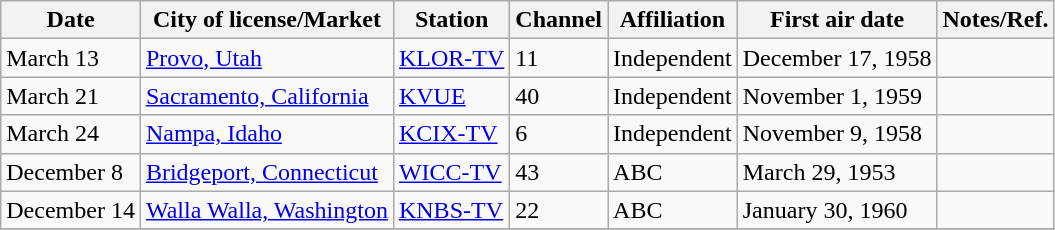<table class="wikitable unsortable">
<tr>
<th>Date</th>
<th>City of license/Market</th>
<th>Station</th>
<th>Channel</th>
<th>Affiliation</th>
<th>First air date</th>
<th>Notes/Ref.</th>
</tr>
<tr>
<td>March 13</td>
<td><a href='#'>Provo, Utah</a></td>
<td><a href='#'>KLOR-TV</a></td>
<td>11</td>
<td>Independent</td>
<td>December 17, 1958</td>
<td></td>
</tr>
<tr>
<td>March 21</td>
<td><a href='#'>Sacramento, California</a></td>
<td><a href='#'>KVUE</a></td>
<td>40</td>
<td>Independent</td>
<td>November 1, 1959</td>
<td></td>
</tr>
<tr>
<td>March 24</td>
<td><a href='#'>Nampa, Idaho</a> </td>
<td><a href='#'>KCIX-TV</a></td>
<td>6</td>
<td>Independent</td>
<td>November 9, 1958</td>
<td></td>
</tr>
<tr>
<td>December 8</td>
<td><a href='#'>Bridgeport, Connecticut</a></td>
<td><a href='#'>WICC-TV</a></td>
<td>43</td>
<td>ABC</td>
<td>March 29, 1953</td>
<td></td>
</tr>
<tr>
<td>December 14</td>
<td><a href='#'>Walla Walla, Washington</a></td>
<td><a href='#'>KNBS-TV</a></td>
<td>22</td>
<td>ABC</td>
<td>January 30, 1960</td>
<td></td>
</tr>
<tr>
</tr>
</table>
